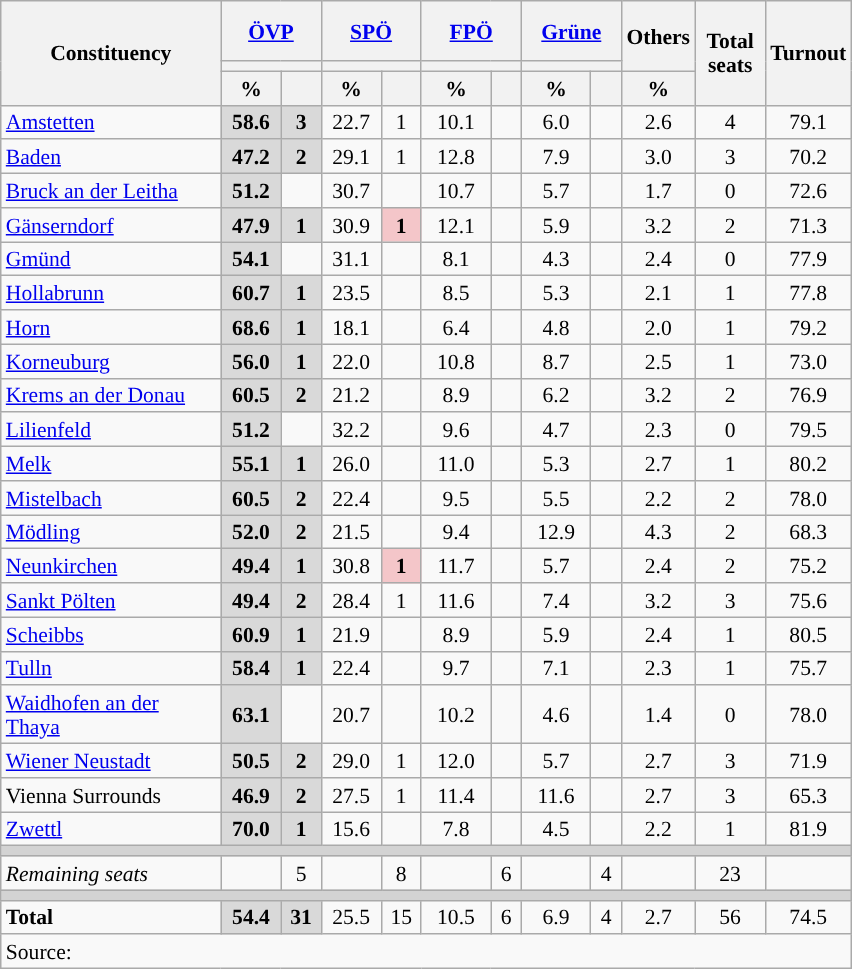<table class="wikitable" style="text-align:center;font-size:90%;line-height:16px">
<tr style="height:40px;">
<th style="width:140px;" rowspan="3">Constituency</th>
<th style="width:60px;" colspan="2"><a href='#'>ÖVP</a></th>
<th style="width:60px;" colspan="2"><a href='#'>SPÖ</a></th>
<th style="width:60px;" colspan="2"><a href='#'>FPÖ</a></th>
<th style="width:60px;" colspan="2"><a href='#'>Grüne</a></th>
<th class="unsortable" style="width:40px;" rowspan="2">Others</th>
<th class="unsortable" style="width:40px;" rowspan="3">Total<br>seats</th>
<th class="unsortable" style="width:40px;" rowspan="3">Turnout</th>
</tr>
<tr>
<th colspan="2" style="background:"></th>
<th colspan="2" style="background:"></th>
<th colspan="2" style="background:"></th>
<th colspan="2" style="background:"></th>
</tr>
<tr>
<th class=unsortable>%</th>
<th class=unsortable></th>
<th class=unsortable>%</th>
<th class=unsortable></th>
<th class=unsortable>%</th>
<th class=unsortable></th>
<th class=unsortable>%</th>
<th class=unsortable></th>
<th class=unsortable>%</th>
</tr>
<tr>
<td align=left><a href='#'>Amstetten</a></td>
<td bgcolor=#D9D9D9><strong>58.6</strong></td>
<td bgcolor=#D9D9D9><strong>3</strong></td>
<td>22.7</td>
<td>1</td>
<td>10.1</td>
<td></td>
<td>6.0</td>
<td></td>
<td>2.6</td>
<td>4</td>
<td>79.1</td>
</tr>
<tr>
<td align=left><a href='#'>Baden</a></td>
<td bgcolor=#D9D9D9><strong>47.2</strong></td>
<td bgcolor=#D9D9D9><strong>2</strong></td>
<td>29.1</td>
<td>1</td>
<td>12.8</td>
<td></td>
<td>7.9</td>
<td></td>
<td>3.0</td>
<td>3</td>
<td>70.2</td>
</tr>
<tr>
<td align=left><a href='#'>Bruck an der Leitha</a></td>
<td bgcolor=#D9D9D9><strong>51.2</strong></td>
<td></td>
<td>30.7</td>
<td></td>
<td>10.7</td>
<td></td>
<td>5.7</td>
<td></td>
<td>1.7</td>
<td>0</td>
<td>72.6</td>
</tr>
<tr>
<td align=left><a href='#'>Gänserndorf</a></td>
<td bgcolor=#D9D9D9><strong>47.9</strong></td>
<td bgcolor=#D9D9D9><strong>1</strong></td>
<td>30.9</td>
<td bgcolor=#F4C6C9><strong>1</strong></td>
<td>12.1</td>
<td></td>
<td>5.9</td>
<td></td>
<td>3.2</td>
<td>2</td>
<td>71.3</td>
</tr>
<tr>
<td align=left><a href='#'>Gmünd</a></td>
<td bgcolor=#D9D9D9><strong>54.1</strong></td>
<td></td>
<td>31.1</td>
<td></td>
<td>8.1</td>
<td></td>
<td>4.3</td>
<td></td>
<td>2.4</td>
<td>0</td>
<td>77.9</td>
</tr>
<tr>
<td align=left><a href='#'>Hollabrunn</a></td>
<td bgcolor=#D9D9D9><strong>60.7</strong></td>
<td bgcolor=#D9D9D9><strong>1</strong></td>
<td>23.5</td>
<td></td>
<td>8.5</td>
<td></td>
<td>5.3</td>
<td></td>
<td>2.1</td>
<td>1</td>
<td>77.8</td>
</tr>
<tr>
<td align=left><a href='#'>Horn</a></td>
<td bgcolor=#D9D9D9><strong>68.6</strong></td>
<td bgcolor=#D9D9D9><strong>1</strong></td>
<td>18.1</td>
<td></td>
<td>6.4</td>
<td></td>
<td>4.8</td>
<td></td>
<td>2.0</td>
<td>1</td>
<td>79.2</td>
</tr>
<tr>
<td align=left><a href='#'>Korneuburg</a></td>
<td bgcolor=#D9D9D9><strong>56.0</strong></td>
<td bgcolor=#D9D9D9><strong>1</strong></td>
<td>22.0</td>
<td></td>
<td>10.8</td>
<td></td>
<td>8.7</td>
<td></td>
<td>2.5</td>
<td>1</td>
<td>73.0</td>
</tr>
<tr>
<td align=left><a href='#'>Krems an der Donau</a></td>
<td bgcolor=#D9D9D9><strong>60.5</strong></td>
<td bgcolor=#D9D9D9><strong>2</strong></td>
<td>21.2</td>
<td></td>
<td>8.9</td>
<td></td>
<td>6.2</td>
<td></td>
<td>3.2</td>
<td>2</td>
<td>76.9</td>
</tr>
<tr>
<td align=left><a href='#'>Lilienfeld</a></td>
<td bgcolor=#D9D9D9><strong>51.2</strong></td>
<td></td>
<td>32.2</td>
<td></td>
<td>9.6</td>
<td></td>
<td>4.7</td>
<td></td>
<td>2.3</td>
<td>0</td>
<td>79.5</td>
</tr>
<tr>
<td align=left><a href='#'>Melk</a></td>
<td bgcolor=#D9D9D9><strong>55.1</strong></td>
<td bgcolor=#D9D9D9><strong>1</strong></td>
<td>26.0</td>
<td></td>
<td>11.0</td>
<td></td>
<td>5.3</td>
<td></td>
<td>2.7</td>
<td>1</td>
<td>80.2</td>
</tr>
<tr>
<td align=left><a href='#'>Mistelbach</a></td>
<td bgcolor=#D9D9D9><strong>60.5</strong></td>
<td bgcolor=#D9D9D9><strong>2</strong></td>
<td>22.4</td>
<td></td>
<td>9.5</td>
<td></td>
<td>5.5</td>
<td></td>
<td>2.2</td>
<td>2</td>
<td>78.0</td>
</tr>
<tr>
<td align=left><a href='#'>Mödling</a></td>
<td bgcolor=#D9D9D9><strong>52.0</strong></td>
<td bgcolor=#D9D9D9><strong>2</strong></td>
<td>21.5</td>
<td></td>
<td>9.4</td>
<td></td>
<td>12.9</td>
<td></td>
<td>4.3</td>
<td>2</td>
<td>68.3</td>
</tr>
<tr>
<td align=left><a href='#'>Neunkirchen</a></td>
<td bgcolor=#D9D9D9><strong>49.4</strong></td>
<td bgcolor=#D9D9D9><strong>1</strong></td>
<td>30.8</td>
<td bgcolor=#F4C6C9><strong>1</strong></td>
<td>11.7</td>
<td></td>
<td>5.7</td>
<td></td>
<td>2.4</td>
<td>2</td>
<td>75.2</td>
</tr>
<tr>
<td align=left><a href='#'>Sankt Pölten</a></td>
<td bgcolor=#D9D9D9><strong>49.4</strong></td>
<td bgcolor=#D9D9D9><strong>2</strong></td>
<td>28.4</td>
<td>1</td>
<td>11.6</td>
<td></td>
<td>7.4</td>
<td></td>
<td>3.2</td>
<td>3</td>
<td>75.6</td>
</tr>
<tr>
<td align=left><a href='#'>Scheibbs</a></td>
<td bgcolor=#D9D9D9><strong>60.9</strong></td>
<td bgcolor=#D9D9D9><strong>1</strong></td>
<td>21.9</td>
<td></td>
<td>8.9</td>
<td></td>
<td>5.9</td>
<td></td>
<td>2.4</td>
<td>1</td>
<td>80.5</td>
</tr>
<tr>
<td align=left><a href='#'>Tulln</a></td>
<td bgcolor=#D9D9D9><strong>58.4</strong></td>
<td bgcolor=#D9D9D9><strong>1</strong></td>
<td>22.4</td>
<td></td>
<td>9.7</td>
<td></td>
<td>7.1</td>
<td></td>
<td>2.3</td>
<td>1</td>
<td>75.7</td>
</tr>
<tr>
<td align=left><a href='#'>Waidhofen an der Thaya</a></td>
<td bgcolor=#D9D9D9><strong>63.1</strong></td>
<td></td>
<td>20.7</td>
<td></td>
<td>10.2</td>
<td></td>
<td>4.6</td>
<td></td>
<td>1.4</td>
<td>0</td>
<td>78.0</td>
</tr>
<tr>
<td align=left><a href='#'>Wiener Neustadt</a></td>
<td bgcolor=#D9D9D9><strong>50.5</strong></td>
<td bgcolor=#D9D9D9><strong>2</strong></td>
<td>29.0</td>
<td>1</td>
<td>12.0</td>
<td></td>
<td>5.7</td>
<td></td>
<td>2.7</td>
<td>3</td>
<td>71.9</td>
</tr>
<tr>
<td align=left>Vienna Surrounds</td>
<td bgcolor=#D9D9D9><strong>46.9</strong></td>
<td bgcolor=#D9D9D9><strong>2</strong></td>
<td>27.5</td>
<td>1</td>
<td>11.4</td>
<td></td>
<td>11.6</td>
<td></td>
<td>2.7</td>
<td>3</td>
<td>65.3</td>
</tr>
<tr>
<td align=left><a href='#'>Zwettl</a></td>
<td bgcolor=#D9D9D9><strong>70.0</strong></td>
<td bgcolor=#D9D9D9><strong>1</strong></td>
<td>15.6</td>
<td></td>
<td>7.8</td>
<td></td>
<td>4.5</td>
<td></td>
<td>2.2</td>
<td>1</td>
<td>81.9</td>
</tr>
<tr>
<td colspan=14 bgcolor=lightgrey></td>
</tr>
<tr>
<td align=left><em>Remaining seats</em></td>
<td></td>
<td>5</td>
<td></td>
<td>8</td>
<td></td>
<td>6</td>
<td></td>
<td>4</td>
<td></td>
<td>23</td>
<td></td>
</tr>
<tr>
<td colspan=14 bgcolor=lightgrey></td>
</tr>
<tr>
<td align=left><strong>Total</strong></td>
<td bgcolor=#D9D9D9><strong>54.4</strong></td>
<td bgcolor=#D9D9D9><strong>31</strong></td>
<td>25.5</td>
<td>15</td>
<td>10.5</td>
<td>6</td>
<td>6.9</td>
<td>4</td>
<td>2.7</td>
<td>56</td>
<td>74.5</td>
</tr>
<tr class=sortbottom>
<td colspan=14 align=left>Source: </td>
</tr>
</table>
